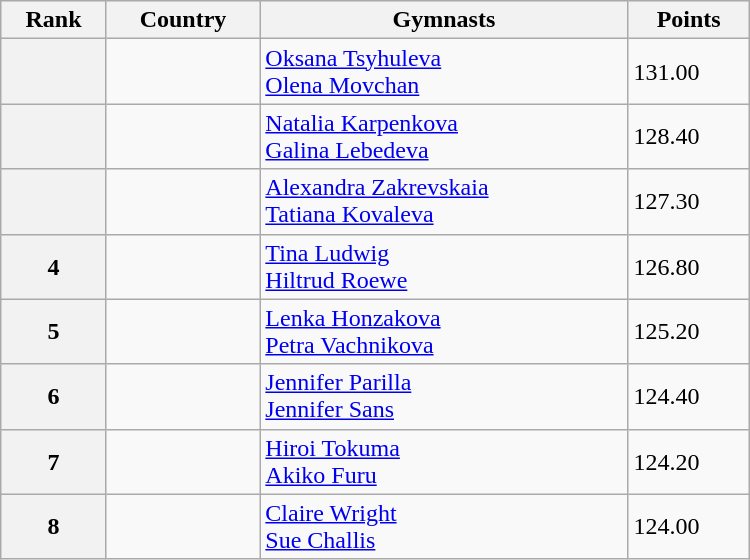<table class="wikitable" width=500>
<tr bgcolor="#efefef">
<th>Rank</th>
<th>Country</th>
<th>Gymnasts</th>
<th>Points</th>
</tr>
<tr>
<th></th>
<td></td>
<td><a href='#'>Oksana Tsyhuleva</a> <br> <a href='#'>Olena Movchan</a></td>
<td>131.00</td>
</tr>
<tr>
<th></th>
<td></td>
<td><a href='#'>Natalia Karpenkova</a> <br> <a href='#'>Galina Lebedeva</a></td>
<td>128.40</td>
</tr>
<tr>
<th></th>
<td></td>
<td><a href='#'>Alexandra Zakrevskaia</a> <br> <a href='#'>Tatiana Kovaleva</a></td>
<td>127.30</td>
</tr>
<tr>
<th>4</th>
<td></td>
<td><a href='#'>Tina Ludwig</a> <br> <a href='#'>Hiltrud Roewe</a></td>
<td>126.80</td>
</tr>
<tr>
<th>5</th>
<td></td>
<td><a href='#'>Lenka Honzakova</a> <br> <a href='#'>Petra Vachnikova</a></td>
<td>125.20</td>
</tr>
<tr>
<th>6</th>
<td></td>
<td><a href='#'>Jennifer Parilla</a> <br> <a href='#'>Jennifer Sans</a></td>
<td>124.40</td>
</tr>
<tr>
<th>7</th>
<td></td>
<td><a href='#'>Hiroi Tokuma</a> <br> <a href='#'>Akiko Furu</a></td>
<td>124.20</td>
</tr>
<tr>
<th>8</th>
<td></td>
<td><a href='#'>Claire Wright</a> <br> <a href='#'>Sue Challis</a></td>
<td>124.00</td>
</tr>
</table>
